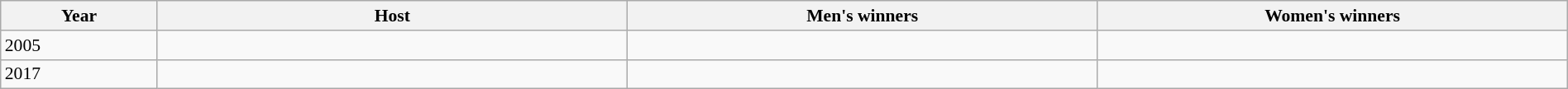<table class="wikitable sortable" style="font-size:90%; width: 100%; text-align: left;">
<tr>
<th width=5%>Year</th>
<th width=15%>Host</th>
<th width=15%>Men's winners</th>
<th width=15%>Women's winners</th>
</tr>
<tr>
<td>2005</td>
<td></td>
<td></td>
<td></td>
</tr>
<tr>
<td>2017</td>
<td></td>
<td></td>
<td></td>
</tr>
</table>
